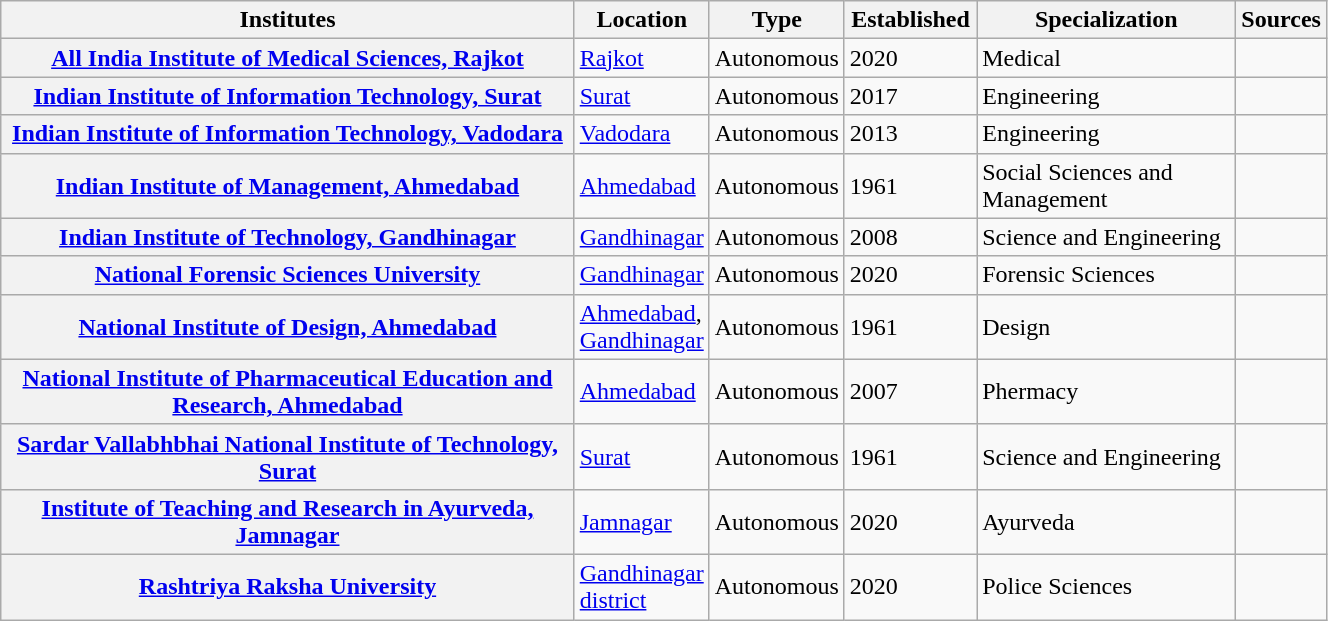<table class="wikitable sortable collapsible plainrowheaders" border="1" style="text-align:left; width:70%">
<tr>
<th scope="col" style="width: 45%;">Institutes</th>
<th scope="col" style="width: 10%;">Location</th>
<th scope="col" style="width: 10%;">Type</th>
<th scope="col" style="width: 10%;">Established</th>
<th scope="col" style="width: 20%;">Specialization</th>
<th scope="col" style="width: 05%;" class="unsortable">Sources</th>
</tr>
<tr>
<th scope="row"><a href='#'>All India Institute of Medical Sciences, Rajkot</a></th>
<td><a href='#'>Rajkot</a></td>
<td>Autonomous</td>
<td>2020</td>
<td>Medical</td>
<td></td>
</tr>
<tr>
<th scope="row"><a href='#'>Indian Institute of Information Technology, Surat</a></th>
<td><a href='#'>Surat</a></td>
<td>Autonomous</td>
<td>2017</td>
<td>Engineering</td>
<td></td>
</tr>
<tr>
<th scope="row"><a href='#'>Indian Institute of Information Technology, Vadodara</a></th>
<td><a href='#'>Vadodara</a></td>
<td>Autonomous</td>
<td>2013</td>
<td>Engineering</td>
<td></td>
</tr>
<tr>
<th scope="row"><a href='#'>Indian Institute of Management, Ahmedabad</a></th>
<td><a href='#'>Ahmedabad</a></td>
<td>Autonomous</td>
<td>1961</td>
<td>Social Sciences and Management</td>
<td></td>
</tr>
<tr>
<th scope="row"><a href='#'>Indian Institute of Technology, Gandhinagar</a></th>
<td><a href='#'>Gandhinagar</a></td>
<td>Autonomous</td>
<td>2008</td>
<td>Science and Engineering</td>
<td></td>
</tr>
<tr>
<th scope="row"><a href='#'>National Forensic Sciences University</a></th>
<td><a href='#'>Gandhinagar</a></td>
<td>Autonomous</td>
<td>2020</td>
<td>Forensic Sciences</td>
<td></td>
</tr>
<tr>
<th scope="row"><a href='#'>National Institute of Design, Ahmedabad</a></th>
<td><a href='#'>Ahmedabad</a>, <a href='#'>Gandhinagar</a></td>
<td>Autonomous</td>
<td>1961</td>
<td>Design</td>
<td></td>
</tr>
<tr>
<th scope="row"><a href='#'>National Institute of Pharmaceutical Education and Research, Ahmedabad</a></th>
<td><a href='#'>Ahmedabad</a></td>
<td>Autonomous</td>
<td>2007</td>
<td>Phermacy</td>
<td></td>
</tr>
<tr>
<th scope="row"><a href='#'>Sardar Vallabhbhai National Institute of Technology, Surat</a></th>
<td><a href='#'>Surat</a></td>
<td>Autonomous</td>
<td>1961</td>
<td>Science and Engineering</td>
<td></td>
</tr>
<tr>
<th scope="row"><a href='#'>Institute of Teaching and Research in Ayurveda, Jamnagar</a></th>
<td><a href='#'>Jamnagar</a></td>
<td>Autonomous</td>
<td>2020</td>
<td>Ayurveda</td>
<td></td>
</tr>
<tr>
<th scope="row"><a href='#'>Rashtriya Raksha University</a></th>
<td><a href='#'>Gandhinagar district</a></td>
<td>Autonomous</td>
<td>2020</td>
<td>Police Sciences</td>
<td></td>
</tr>
</table>
